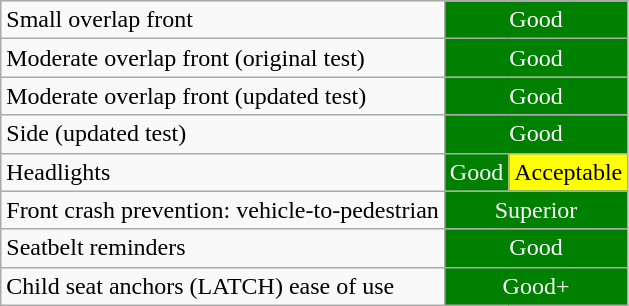<table class="wikitable">
<tr>
<td>Small overlap front</td>
<td colspan="2" style="text-align:center;color:white;background:green">Good</td>
</tr>
<tr>
<td>Moderate overlap front (original test)</td>
<td colspan="2" style="text-align:center;color:white;background:green">Good</td>
</tr>
<tr>
<td>Moderate overlap front (updated test)</td>
<td colspan="2" style="text-align:center;color:white;background:green">Good</td>
</tr>
<tr>
<td>Side (updated test)</td>
<td colspan="2" style="text-align:center;color:white;background:green">Good</td>
</tr>
<tr>
<td>Headlights</td>
<td style="text-align:center;color:white;background:green">Good</td>
<td style="text-align:center;color:black;background:yellow">Acceptable</td>
</tr>
<tr>
<td>Front crash prevention: vehicle-to-pedestrian</td>
<td colspan="2" style="text-align:center;color:white;background:green">Superior</td>
</tr>
<tr>
<td>Seatbelt reminders</td>
<td colspan="2" style="text-align:center;color:white;background:green">Good</td>
</tr>
<tr>
<td>Child seat anchors (LATCH) ease of use</td>
<td colspan="2" style="text-align:center;color:white;background:green">Good+</td>
</tr>
</table>
